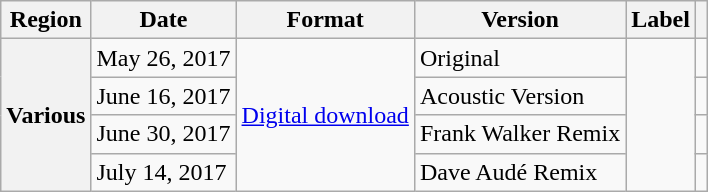<table class="wikitable plainrowheaders">
<tr>
<th scope="col">Region</th>
<th scope="col">Date</th>
<th scope="col">Format</th>
<th scope="col">Version</th>
<th scope="col">Label</th>
<th scope="col"></th>
</tr>
<tr>
<th scope="row" rowspan="4">Various</th>
<td>May 26, 2017</td>
<td rowspan="4"><a href='#'>Digital download</a></td>
<td>Original</td>
<td rowspan="4"></td>
<td></td>
</tr>
<tr>
<td>June 16, 2017</td>
<td>Acoustic Version</td>
<td></td>
</tr>
<tr>
<td>June 30, 2017</td>
<td>Frank Walker Remix</td>
<td></td>
</tr>
<tr>
<td>July 14, 2017</td>
<td>Dave Audé Remix</td>
<td></td>
</tr>
</table>
